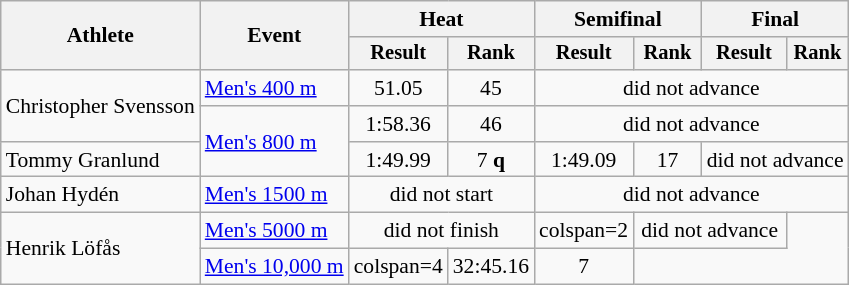<table class="wikitable" style="font-size:90%">
<tr>
<th rowspan="2">Athlete</th>
<th rowspan="2">Event</th>
<th colspan="2">Heat</th>
<th colspan="2">Semifinal</th>
<th colspan="2">Final</th>
</tr>
<tr style="font-size:95%">
<th>Result</th>
<th>Rank</th>
<th>Result</th>
<th>Rank</th>
<th>Result</th>
<th>Rank</th>
</tr>
<tr align=center>
<td align=left rowspan=2>Christopher Svensson</td>
<td align=left><a href='#'>Men's 400 m</a></td>
<td>51.05</td>
<td>45</td>
<td colspan=4>did not advance</td>
</tr>
<tr align=center>
<td align=left rowspan=2><a href='#'>Men's 800 m</a></td>
<td>1:58.36</td>
<td>46</td>
<td colspan=4>did not advance</td>
</tr>
<tr align=center>
<td align=left>Tommy Granlund</td>
<td>1:49.99</td>
<td>7 <strong>q</strong></td>
<td>1:49.09</td>
<td>17</td>
<td colspan=2>did not advance</td>
</tr>
<tr align=center>
<td align=left>Johan Hydén</td>
<td align=left><a href='#'>Men's 1500 m</a></td>
<td colspan=2>did not start</td>
<td colspan=4>did not advance</td>
</tr>
<tr align=center>
<td align=left rowspan=2>Henrik Löfås</td>
<td align=left><a href='#'>Men's 5000 m</a></td>
<td colspan=2>did not finish</td>
<td>colspan=2 </td>
<td colspan=2>did not advance</td>
</tr>
<tr align=center>
<td align=left rowspan=2><a href='#'>Men's 10,000 m</a></td>
<td>colspan=4 </td>
<td>32:45.16</td>
<td>7</td>
</tr>
</table>
